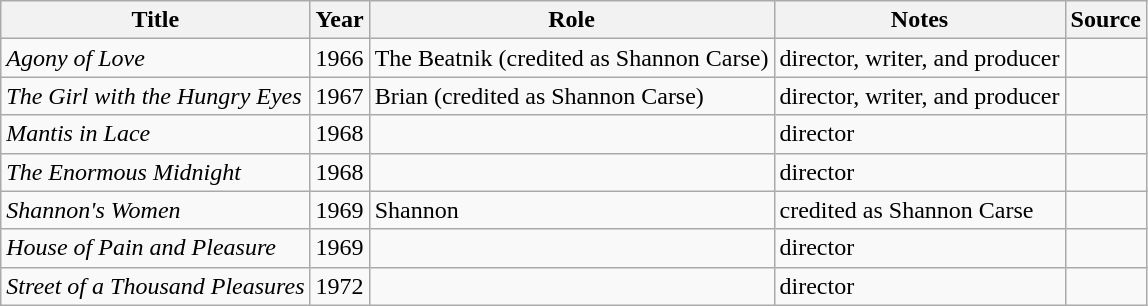<table class="wikitable">
<tr>
<th>Title</th>
<th>Year</th>
<th>Role</th>
<th>Notes</th>
<th>Source</th>
</tr>
<tr>
<td><em>Agony of Love</em></td>
<td>1966</td>
<td>The Beatnik (credited as Shannon Carse)</td>
<td>director, writer, and producer</td>
<td></td>
</tr>
<tr>
<td><em>The Girl with the Hungry Eyes</em></td>
<td>1967</td>
<td>Brian (credited as Shannon Carse)</td>
<td>director, writer, and producer</td>
<td></td>
</tr>
<tr>
<td><em>Mantis in Lace</em></td>
<td>1968</td>
<td></td>
<td>director</td>
<td></td>
</tr>
<tr>
<td><em>The Enormous Midnight</em></td>
<td>1968</td>
<td></td>
<td>director</td>
<td></td>
</tr>
<tr>
<td><em>Shannon's Women</em></td>
<td>1969</td>
<td>Shannon</td>
<td>credited as Shannon Carse</td>
<td></td>
</tr>
<tr>
<td><em>House of Pain and Pleasure</em></td>
<td>1969</td>
<td></td>
<td>director</td>
<td></td>
</tr>
<tr>
<td><em>Street of a Thousand Pleasures</em></td>
<td>1972</td>
<td></td>
<td>director</td>
<td></td>
</tr>
</table>
